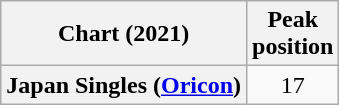<table class="wikitable sortable plainrowheaders" style="text-align:center;">
<tr>
<th scope="col">Chart (2021)</th>
<th scope="col">Peak<br>position</th>
</tr>
<tr>
<th scope="row">Japan Singles (<a href='#'>Oricon</a>)</th>
<td>17</td>
</tr>
</table>
